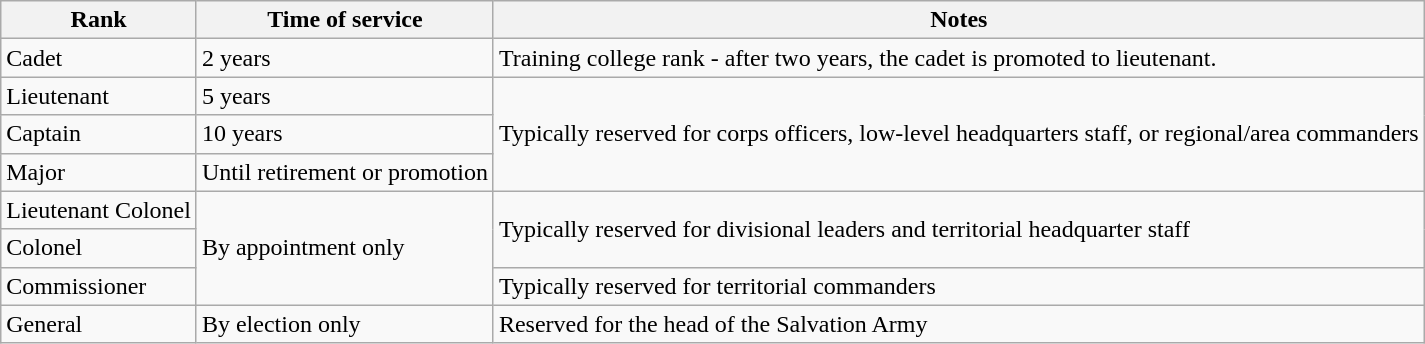<table class="wikitable" border="1">
<tr>
<th>Rank</th>
<th>Time of service</th>
<th>Notes</th>
</tr>
<tr>
<td>Cadet</td>
<td>2 years</td>
<td>Training college rank - after two years, the cadet is promoted to lieutenant.</td>
</tr>
<tr>
<td>Lieutenant</td>
<td>5 years</td>
<td rowspan=3>Typically reserved for corps officers, low-level headquarters staff, or regional/area commanders</td>
</tr>
<tr>
<td>Captain</td>
<td>10 years</td>
</tr>
<tr>
<td>Major</td>
<td>Until retirement or promotion</td>
</tr>
<tr>
<td>Lieutenant Colonel</td>
<td rowspan=3>By appointment only</td>
<td rowspan=2>Typically reserved for divisional leaders and territorial headquarter staff</td>
</tr>
<tr>
<td>Colonel</td>
</tr>
<tr>
<td>Commissioner</td>
<td>Typically reserved for territorial commanders</td>
</tr>
<tr>
<td>General</td>
<td>By election only</td>
<td>Reserved for the head of the Salvation Army</td>
</tr>
</table>
